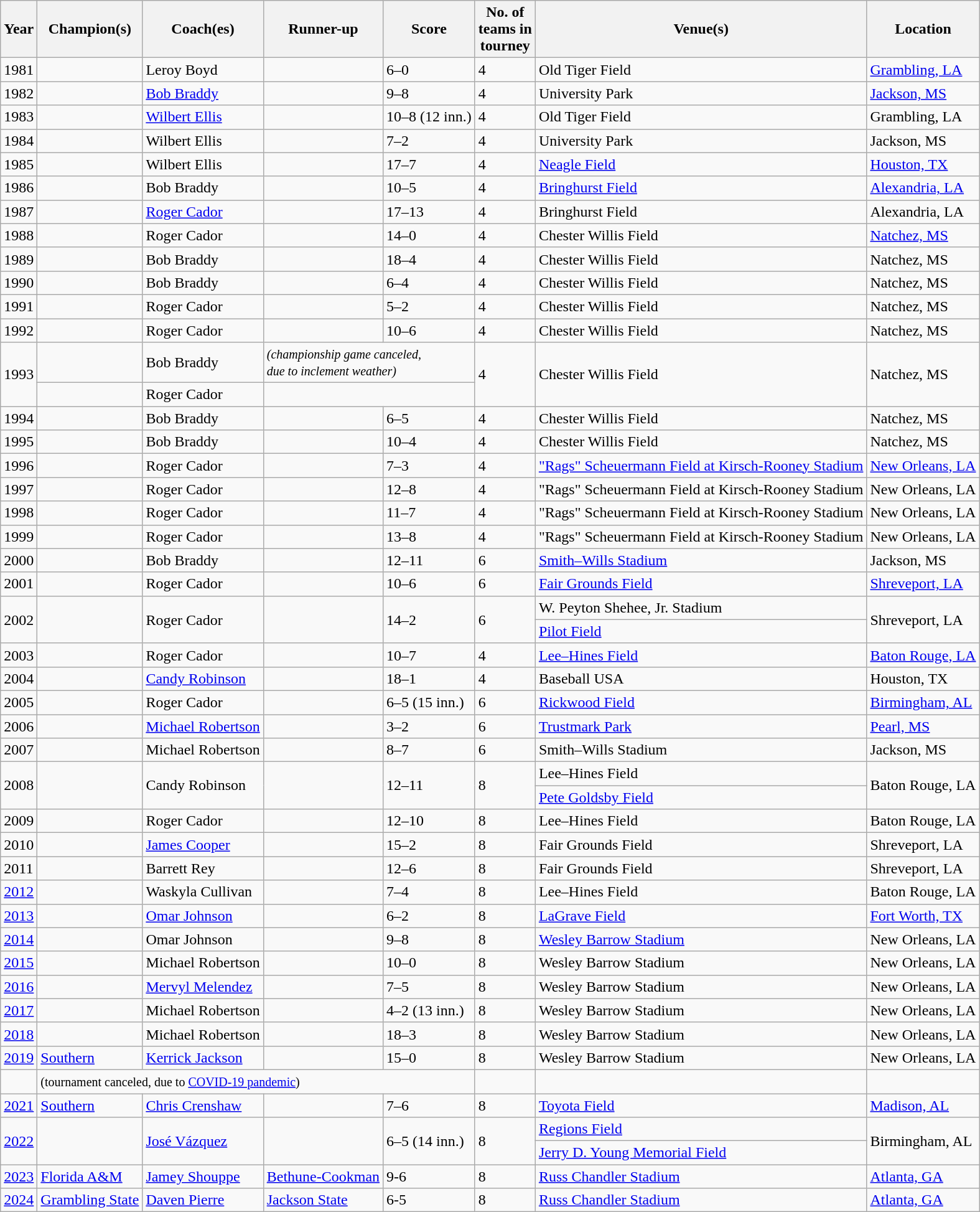<table class="wikitable sortable">
<tr>
<th>Year</th>
<th>Champion(s)</th>
<th>Coach(es)</th>
<th>Runner-up</th>
<th>Score</th>
<th>No. of<br>teams in<br>tourney</th>
<th>Venue(s)</th>
<th>Location</th>
</tr>
<tr>
<td>1981</td>
<td></td>
<td>Leroy Boyd</td>
<td></td>
<td>6–0</td>
<td>4</td>
<td>Old Tiger Field</td>
<td><a href='#'>Grambling, LA</a></td>
</tr>
<tr>
<td>1982</td>
<td></td>
<td><a href='#'>Bob Braddy</a></td>
<td></td>
<td>9–8</td>
<td>4</td>
<td>University Park</td>
<td><a href='#'>Jackson, MS</a></td>
</tr>
<tr>
<td>1983</td>
<td></td>
<td><a href='#'>Wilbert Ellis</a></td>
<td></td>
<td>10–8 (12 inn.)</td>
<td>4</td>
<td>Old Tiger Field</td>
<td>Grambling, LA</td>
</tr>
<tr>
<td>1984</td>
<td></td>
<td>Wilbert Ellis</td>
<td></td>
<td>7–2</td>
<td>4</td>
<td>University Park</td>
<td>Jackson, MS</td>
</tr>
<tr>
<td>1985</td>
<td></td>
<td>Wilbert Ellis</td>
<td></td>
<td>17–7</td>
<td>4</td>
<td><a href='#'>Neagle Field</a></td>
<td><a href='#'>Houston, TX</a></td>
</tr>
<tr>
<td>1986</td>
<td></td>
<td>Bob Braddy</td>
<td></td>
<td>10–5</td>
<td>4</td>
<td><a href='#'>Bringhurst Field</a></td>
<td><a href='#'>Alexandria, LA</a></td>
</tr>
<tr>
<td>1987</td>
<td></td>
<td><a href='#'>Roger Cador</a></td>
<td></td>
<td>17–13</td>
<td>4</td>
<td>Bringhurst Field</td>
<td>Alexandria, LA</td>
</tr>
<tr>
<td>1988</td>
<td></td>
<td>Roger Cador</td>
<td></td>
<td>14–0</td>
<td>4</td>
<td>Chester Willis Field</td>
<td><a href='#'>Natchez, MS</a></td>
</tr>
<tr>
<td>1989</td>
<td></td>
<td>Bob Braddy</td>
<td></td>
<td>18–4</td>
<td>4</td>
<td>Chester Willis Field</td>
<td>Natchez, MS</td>
</tr>
<tr>
<td>1990</td>
<td></td>
<td>Bob Braddy</td>
<td></td>
<td>6–4</td>
<td>4</td>
<td>Chester Willis Field</td>
<td>Natchez, MS</td>
</tr>
<tr>
<td>1991</td>
<td></td>
<td>Roger Cador</td>
<td></td>
<td>5–2</td>
<td>4</td>
<td>Chester Willis Field</td>
<td>Natchez, MS</td>
</tr>
<tr>
<td>1992</td>
<td></td>
<td>Roger Cador</td>
<td></td>
<td>10–6</td>
<td>4</td>
<td>Chester Willis Field</td>
<td>Natchez, MS</td>
</tr>
<tr>
<td rowspan="2">1993</td>
<td></td>
<td>Bob Braddy</td>
<td colspan="2" style="text-align:left;"><small><em>(championship game canceled,<br>due to inclement weather)</em></small></td>
<td rowspan="2">4</td>
<td rowspan="2">Chester Willis Field</td>
<td rowspan="2">Natchez, MS</td>
</tr>
<tr>
<td></td>
<td>Roger Cador</td>
</tr>
<tr>
<td>1994</td>
<td></td>
<td>Bob Braddy</td>
<td></td>
<td>6–5</td>
<td>4</td>
<td>Chester Willis Field</td>
<td>Natchez, MS</td>
</tr>
<tr>
<td>1995</td>
<td></td>
<td>Bob Braddy</td>
<td></td>
<td>10–4</td>
<td>4</td>
<td>Chester Willis Field</td>
<td>Natchez, MS</td>
</tr>
<tr>
<td>1996</td>
<td></td>
<td>Roger Cador</td>
<td></td>
<td>7–3</td>
<td>4</td>
<td><a href='#'>"Rags" Scheuermann Field at Kirsch-Rooney Stadium</a></td>
<td><a href='#'>New Orleans, LA</a></td>
</tr>
<tr>
<td>1997</td>
<td></td>
<td>Roger Cador</td>
<td></td>
<td>12–8</td>
<td>4</td>
<td>"Rags" Scheuermann Field at Kirsch-Rooney Stadium</td>
<td>New Orleans, LA</td>
</tr>
<tr>
<td>1998</td>
<td></td>
<td>Roger Cador</td>
<td></td>
<td>11–7</td>
<td>4</td>
<td>"Rags" Scheuermann Field at Kirsch-Rooney Stadium</td>
<td>New Orleans, LA</td>
</tr>
<tr>
<td>1999</td>
<td></td>
<td>Roger Cador</td>
<td></td>
<td>13–8</td>
<td>4</td>
<td>"Rags" Scheuermann Field at Kirsch-Rooney Stadium</td>
<td>New Orleans, LA</td>
</tr>
<tr>
<td>2000</td>
<td></td>
<td>Bob Braddy</td>
<td></td>
<td>12–11</td>
<td>6</td>
<td><a href='#'>Smith–Wills Stadium</a></td>
<td>Jackson, MS</td>
</tr>
<tr>
<td>2001</td>
<td></td>
<td>Roger Cador</td>
<td></td>
<td>10–6</td>
<td>6</td>
<td><a href='#'>Fair Grounds Field</a></td>
<td><a href='#'>Shreveport, LA</a></td>
</tr>
<tr>
<td rowspan="2">2002</td>
<td rowspan="2"></td>
<td rowspan="2">Roger Cador</td>
<td rowspan="2"></td>
<td rowspan="2">14–2</td>
<td rowspan="2">6</td>
<td>W. Peyton Shehee, Jr. Stadium</td>
<td rowspan="2">Shreveport, LA</td>
</tr>
<tr>
<td><a href='#'>Pilot Field</a></td>
</tr>
<tr>
<td>2003</td>
<td></td>
<td>Roger Cador</td>
<td></td>
<td>10–7</td>
<td>4</td>
<td><a href='#'>Lee–Hines Field</a></td>
<td><a href='#'>Baton Rouge, LA</a></td>
</tr>
<tr>
<td>2004</td>
<td></td>
<td><a href='#'>Candy Robinson</a></td>
<td></td>
<td>18–1</td>
<td>4</td>
<td>Baseball USA</td>
<td>Houston, TX</td>
</tr>
<tr>
<td>2005</td>
<td></td>
<td>Roger Cador</td>
<td></td>
<td>6–5 (15 inn.)</td>
<td>6</td>
<td><a href='#'>Rickwood Field</a></td>
<td><a href='#'>Birmingham, AL</a></td>
</tr>
<tr>
<td>2006</td>
<td></td>
<td><a href='#'>Michael Robertson</a></td>
<td></td>
<td>3–2</td>
<td>6</td>
<td><a href='#'>Trustmark Park</a></td>
<td><a href='#'>Pearl, MS</a></td>
</tr>
<tr>
<td>2007</td>
<td></td>
<td>Michael Robertson</td>
<td></td>
<td>8–7</td>
<td>6</td>
<td>Smith–Wills Stadium</td>
<td>Jackson, MS</td>
</tr>
<tr>
<td rowspan="2">2008</td>
<td rowspan="2"></td>
<td rowspan="2">Candy Robinson</td>
<td rowspan="2"></td>
<td rowspan="2">12–11</td>
<td rowspan="2">8</td>
<td>Lee–Hines Field</td>
<td rowspan="2">Baton Rouge, LA</td>
</tr>
<tr>
<td><a href='#'>Pete Goldsby Field</a></td>
</tr>
<tr>
<td>2009</td>
<td></td>
<td>Roger Cador</td>
<td></td>
<td>12–10</td>
<td>8</td>
<td>Lee–Hines Field</td>
<td>Baton Rouge, LA</td>
</tr>
<tr>
<td>2010</td>
<td></td>
<td><a href='#'>James Cooper</a></td>
<td></td>
<td>15–2</td>
<td>8</td>
<td>Fair Grounds Field</td>
<td>Shreveport, LA</td>
</tr>
<tr>
<td>2011</td>
<td></td>
<td>Barrett Rey</td>
<td></td>
<td>12–6</td>
<td>8</td>
<td>Fair Grounds Field</td>
<td>Shreveport, LA</td>
</tr>
<tr>
<td><a href='#'>2012</a></td>
<td></td>
<td>Waskyla Cullivan</td>
<td></td>
<td>7–4</td>
<td>8</td>
<td>Lee–Hines Field</td>
<td>Baton Rouge, LA</td>
</tr>
<tr>
<td><a href='#'>2013</a></td>
<td></td>
<td><a href='#'>Omar Johnson</a></td>
<td></td>
<td>6–2</td>
<td>8</td>
<td><a href='#'>LaGrave Field</a></td>
<td><a href='#'>Fort Worth, TX</a></td>
</tr>
<tr>
<td><a href='#'>2014</a></td>
<td></td>
<td>Omar Johnson</td>
<td></td>
<td>9–8</td>
<td>8</td>
<td><a href='#'>Wesley Barrow Stadium</a></td>
<td>New Orleans, LA</td>
</tr>
<tr>
<td><a href='#'>2015</a></td>
<td></td>
<td>Michael Robertson</td>
<td></td>
<td>10–0</td>
<td>8</td>
<td>Wesley Barrow Stadium</td>
<td>New Orleans, LA</td>
</tr>
<tr>
<td><a href='#'>2016</a></td>
<td></td>
<td><a href='#'>Mervyl Melendez</a></td>
<td></td>
<td>7–5</td>
<td>8</td>
<td>Wesley Barrow Stadium</td>
<td>New Orleans, LA</td>
</tr>
<tr>
<td><a href='#'>2017</a></td>
<td></td>
<td>Michael Robertson</td>
<td></td>
<td>4–2 (13 inn.)</td>
<td>8</td>
<td>Wesley Barrow Stadium</td>
<td>New Orleans, LA</td>
</tr>
<tr>
<td><a href='#'>2018</a></td>
<td></td>
<td>Michael Robertson</td>
<td></td>
<td>18–3</td>
<td>8</td>
<td>Wesley Barrow Stadium</td>
<td>New Orleans, LA</td>
</tr>
<tr>
<td><a href='#'>2019</a></td>
<td><a href='#'>Southern</a></td>
<td><a href='#'>Kerrick Jackson</a></td>
<td></td>
<td>15–0</td>
<td>8</td>
<td>Wesley Barrow Stadium</td>
<td>New Orleans, LA</td>
</tr>
<tr>
<td><em></td>
<td colspan="4" style="text-align:left;"><small></em>(tournament canceled, due to <a href='#'>COVID-19 pandemic</a>)<em></small></td>
<td></em><em></td>
<td></em><em></td>
<td></em><em></td>
</tr>
<tr>
<td><a href='#'>2021</a></td>
<td><a href='#'>Southern</a></td>
<td><a href='#'>Chris Crenshaw</a></td>
<td></td>
<td>7–6</td>
<td>8</td>
<td><a href='#'>Toyota Field</a></td>
<td><a href='#'>Madison, AL</a></td>
</tr>
<tr>
<td rowspan="2"><a href='#'>2022</a></td>
<td rowspan="2"></td>
<td rowspan="2"><a href='#'>José Vázquez</a></td>
<td rowspan="2"></td>
<td rowspan="2">6–5 (14 inn.)</td>
<td rowspan="2">8</td>
<td><a href='#'>Regions Field</a></td>
<td rowspan="2">Birmingham, AL</td>
</tr>
<tr>
<td><a href='#'>Jerry D. Young Memorial Field</a></td>
</tr>
<tr>
<td><a href='#'>2023</a></td>
<td><a href='#'>Florida A&M</a></td>
<td><a href='#'>Jamey Shouppe</a></td>
<td><a href='#'>Bethune-Cookman</a></td>
<td>9-6</td>
<td>8</td>
<td><a href='#'>Russ Chandler Stadium</a></td>
<td><a href='#'>Atlanta, GA</a></td>
</tr>
<tr>
<td><a href='#'>2024</a></td>
<td><a href='#'>Grambling State</a></td>
<td><a href='#'>Daven Pierre</a></td>
<td><a href='#'>Jackson State</a></td>
<td>6-5</td>
<td>8</td>
<td><a href='#'>Russ Chandler Stadium</a></td>
<td><a href='#'>Atlanta, GA</a></td>
</tr>
</table>
